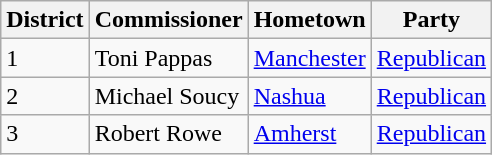<table class=wikitable>
<tr valign=bottom>
<th>District</th>
<th>Commissioner</th>
<th>Hometown</th>
<th>Party</th>
</tr>
<tr>
<td>1</td>
<td>Toni Pappas</td>
<td><a href='#'>Manchester</a></td>
<td><a href='#'>Republican</a></td>
</tr>
<tr>
<td>2</td>
<td>Michael Soucy</td>
<td><a href='#'>Nashua</a></td>
<td><a href='#'>Republican</a></td>
</tr>
<tr>
<td>3</td>
<td>Robert Rowe</td>
<td><a href='#'>Amherst</a></td>
<td><a href='#'>Republican</a></td>
</tr>
</table>
